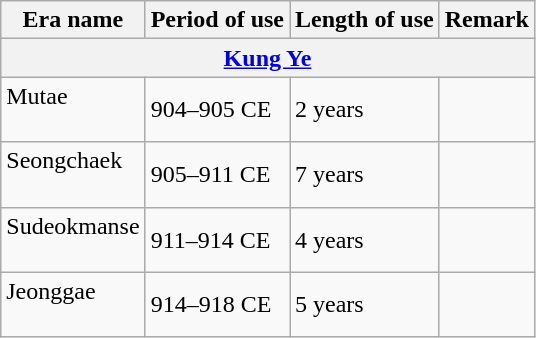<table class="wikitable">
<tr>
<th>Era name</th>
<th>Period of use</th>
<th>Length of use</th>
<th>Remark</th>
</tr>
<tr>
<th colspan="4"><a href='#'>Kung Ye</a><br></th>
</tr>
<tr>
<td>Mutae<br><br></td>
<td>904–905 CE</td>
<td>2 years</td>
<td></td>
</tr>
<tr>
<td>Seongchaek<br><br></td>
<td>905–911 CE</td>
<td>7 years</td>
<td></td>
</tr>
<tr>
<td>Sudeokmanse<br><br></td>
<td>911–914 CE</td>
<td>4 years</td>
<td></td>
</tr>
<tr>
<td>Jeonggae<br><br></td>
<td>914–918 CE</td>
<td>5 years</td>
<td></td>
</tr>
</table>
